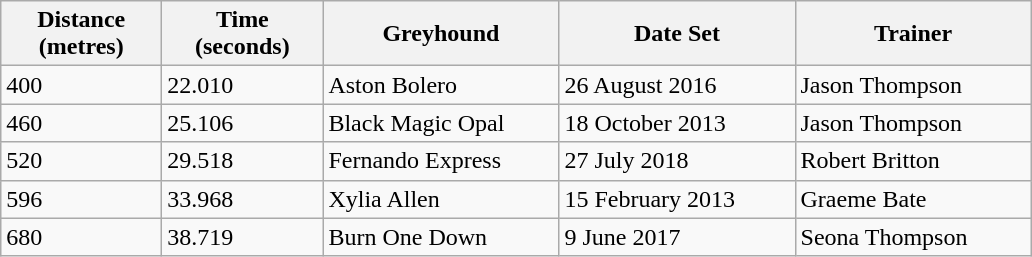<table class="wikitable">
<tr>
<th width=100>Distance (metres)</th>
<th width=100>Time (seconds)</th>
<th width=150>Greyhound</th>
<th width=150>Date Set</th>
<th width=150>Trainer</th>
</tr>
<tr>
<td>400</td>
<td>22.010</td>
<td>Aston Bolero</td>
<td>26 August 2016</td>
<td>Jason Thompson</td>
</tr>
<tr>
<td>460</td>
<td>25.106</td>
<td>Black Magic Opal</td>
<td>18 October 2013</td>
<td>Jason Thompson</td>
</tr>
<tr>
<td>520</td>
<td>29.518</td>
<td>Fernando Express</td>
<td>27 July 2018</td>
<td>Robert Britton</td>
</tr>
<tr>
<td>596</td>
<td>33.968</td>
<td>Xylia Allen</td>
<td>15 February 2013</td>
<td>Graeme Bate</td>
</tr>
<tr>
<td>680</td>
<td>38.719</td>
<td>Burn One Down</td>
<td>9 June 2017</td>
<td>Seona Thompson</td>
</tr>
</table>
